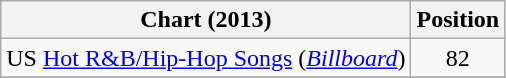<table class="wikitable">
<tr>
<th scope="col">Chart (2013)</th>
<th scope="col">Position</th>
</tr>
<tr>
<td>US <a href='#'>Hot R&B/Hip-Hop Songs</a> (<em><a href='#'>Billboard</a></em>)</td>
<td style="text-align:center;">82</td>
</tr>
<tr>
</tr>
</table>
